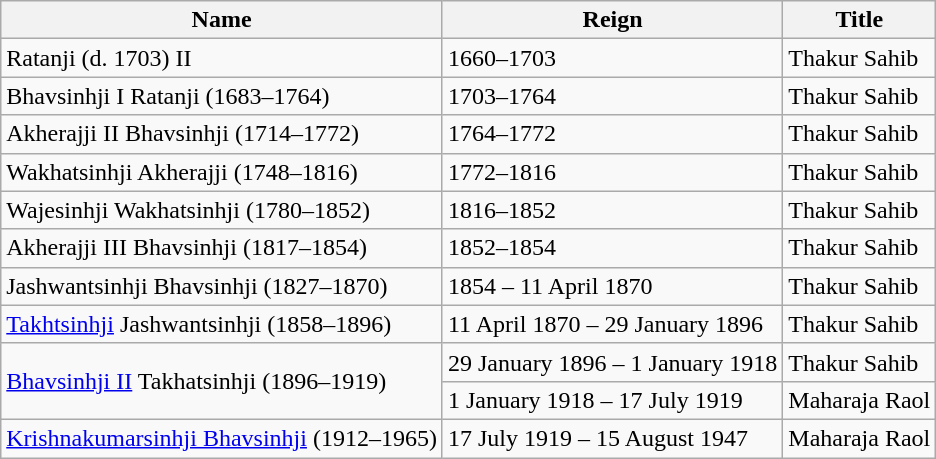<table class="wikitable">
<tr>
<th scope="col">Name</th>
<th scope="col">Reign</th>
<th scope="col">Title</th>
</tr>
<tr>
<td>Ratanji (d. 1703) II</td>
<td>1660–1703</td>
<td>Thakur Sahib</td>
</tr>
<tr>
<td>Bhavsinhji I Ratanji (1683–1764)</td>
<td>1703–1764</td>
<td>Thakur Sahib</td>
</tr>
<tr>
<td>Akherajji II Bhavsinhji (1714–1772)</td>
<td>1764–1772</td>
<td>Thakur Sahib</td>
</tr>
<tr>
<td>Wakhatsinhji Akherajji (1748–1816)</td>
<td>1772–1816</td>
<td>Thakur Sahib</td>
</tr>
<tr>
<td>Wajesinhji Wakhatsinhji (1780–1852)</td>
<td>1816–1852</td>
<td>Thakur Sahib</td>
</tr>
<tr>
<td>Akherajji III Bhavsinhji (1817–1854)</td>
<td>1852–1854</td>
<td>Thakur Sahib</td>
</tr>
<tr>
<td>Jashwantsinhji Bhavsinhji (1827–1870)</td>
<td>1854 – 11 April 1870</td>
<td>Thakur Sahib</td>
</tr>
<tr>
<td><a href='#'>Takhtsinhji</a> Jashwantsinhji (1858–1896)</td>
<td>11 April 1870 – 29 January 1896</td>
<td>Thakur Sahib</td>
</tr>
<tr>
<td rowspan="2"><a href='#'>Bhavsinhji II</a> Takhatsinhji (1896–1919)</td>
<td>29 January 1896 – 1 January 1918</td>
<td>Thakur Sahib</td>
</tr>
<tr>
<td>1 January 1918 – 17 July 1919</td>
<td>Maharaja Raol</td>
</tr>
<tr>
<td><a href='#'>Krishnakumarsinhji Bhavsinhji</a> (1912–1965)</td>
<td>17 July 1919 – 15 August 1947</td>
<td>Maharaja Raol</td>
</tr>
</table>
